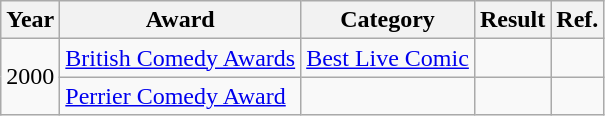<table class="wikitable sortable">
<tr>
<th scope=col>Year</th>
<th scope=col>Award</th>
<th scope=col>Category</th>
<th scope=col>Result</th>
<th scope=col class=unsortable>Ref.</th>
</tr>
<tr>
<td rowspan=2>2000</td>
<td><a href='#'>British Comedy Awards</a></td>
<td><a href='#'>Best Live Comic</a></td>
<td></td>
<td></td>
</tr>
<tr>
<td><a href='#'>Perrier Comedy Award</a></td>
<td></td>
<td></td>
<td></td>
</tr>
</table>
